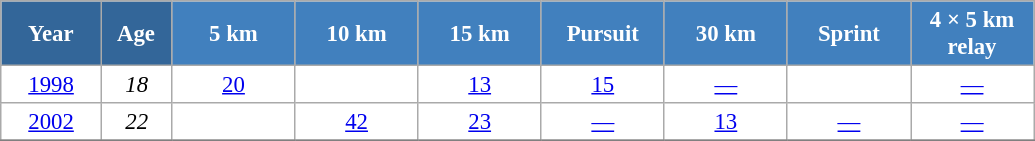<table class="wikitable" style="font-size:95%; text-align:center; border:grey solid 1px; border-collapse:collapse; background:#ffffff;">
<tr>
<th style="background-color:#369; color:white; width:60px;"> Year </th>
<th style="background-color:#369; color:white; width:40px;"> Age </th>
<th style="background-color:#4180be; color:white; width:75px;"> 5 km </th>
<th style="background-color:#4180be; color:white; width:75px;"> 10 km </th>
<th style="background-color:#4180be; color:white; width:75px;"> 15 km </th>
<th style="background-color:#4180be; color:white; width:75px;"> Pursuit </th>
<th style="background-color:#4180be; color:white; width:75px;"> 30 km </th>
<th style="background-color:#4180be; color:white; width:75px;"> Sprint </th>
<th style="background-color:#4180be; color:white; width:75px;"> 4 × 5 km <br> relay </th>
</tr>
<tr>
<td><a href='#'>1998</a></td>
<td><em>18</em></td>
<td><a href='#'>20</a></td>
<td></td>
<td><a href='#'>13</a></td>
<td><a href='#'>15</a></td>
<td><a href='#'>—</a></td>
<td></td>
<td><a href='#'>—</a></td>
</tr>
<tr>
<td><a href='#'>2002</a></td>
<td><em>22</em></td>
<td></td>
<td><a href='#'>42</a></td>
<td><a href='#'>23</a></td>
<td><a href='#'>—</a></td>
<td><a href='#'>13</a></td>
<td><a href='#'>—</a></td>
<td><a href='#'>—</a></td>
</tr>
<tr>
</tr>
</table>
